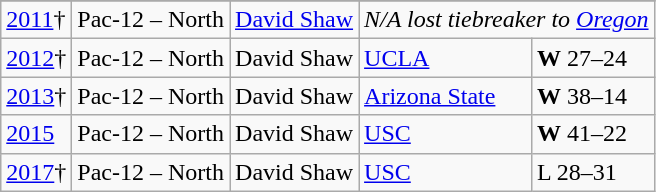<table class="wikitable">
<tr>
</tr>
<tr>
<td><a href='#'>2011</a>†</td>
<td>Pac-12 – North</td>
<td><a href='#'>David Shaw</a></td>
<td colspan="2"><em>N/A lost tiebreaker to <a href='#'>Oregon</a></em></td>
</tr>
<tr>
<td><a href='#'>2012</a>†</td>
<td>Pac-12 – North</td>
<td>David Shaw</td>
<td><a href='#'>UCLA</a></td>
<td><strong>W</strong> 27–24</td>
</tr>
<tr>
<td><a href='#'>2013</a>†</td>
<td>Pac-12 – North</td>
<td>David Shaw</td>
<td><a href='#'>Arizona State</a></td>
<td><strong>W</strong> 38–14</td>
</tr>
<tr>
<td><a href='#'>2015</a></td>
<td>Pac-12 – North</td>
<td>David Shaw</td>
<td><a href='#'>USC</a></td>
<td><strong>W</strong> 41–22</td>
</tr>
<tr>
<td><a href='#'>2017</a>†</td>
<td>Pac-12 – North</td>
<td>David Shaw</td>
<td><a href='#'>USC</a></td>
<td>L 28–31</td>
</tr>
</table>
